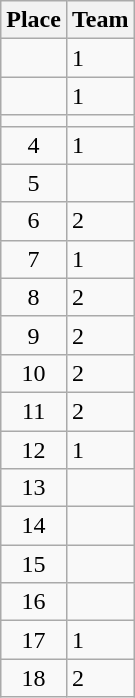<table class="wikitable">
<tr>
<th>Place</th>
<th>Team</th>
</tr>
<tr>
<td align=center></td>
<td> 1</td>
</tr>
<tr>
<td align=center></td>
<td> 1</td>
</tr>
<tr>
<td align=center></td>
<td></td>
</tr>
<tr>
<td align=center>4</td>
<td> 1</td>
</tr>
<tr>
<td align=center>5</td>
<td></td>
</tr>
<tr>
<td align=center>6</td>
<td> 2</td>
</tr>
<tr>
<td align=center>7</td>
<td> 1</td>
</tr>
<tr>
<td align=center>8</td>
<td> 2</td>
</tr>
<tr>
<td align=center>9</td>
<td> 2</td>
</tr>
<tr>
<td align=center>10</td>
<td> 2</td>
</tr>
<tr>
<td align=center>11</td>
<td> 2</td>
</tr>
<tr>
<td align=center>12</td>
<td> 1</td>
</tr>
<tr>
<td align=center>13</td>
<td></td>
</tr>
<tr>
<td align=center>14</td>
<td></td>
</tr>
<tr>
<td align=center>15</td>
<td></td>
</tr>
<tr>
<td align=center>16</td>
<td></td>
</tr>
<tr>
<td align=center>17</td>
<td> 1</td>
</tr>
<tr>
<td align=center>18</td>
<td> 2</td>
</tr>
</table>
